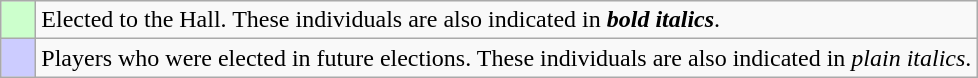<table class="wikitable">
<tr>
<td bgcolor="#ccffcc">    </td>
<td>Elected to the Hall. These individuals are also indicated in <strong><em>bold italics</em></strong>.</td>
</tr>
<tr>
<td bgcolor="#ccccff">    </td>
<td>Players who were elected in future elections. These individuals are also indicated in <em>plain italics</em>.</td>
</tr>
</table>
